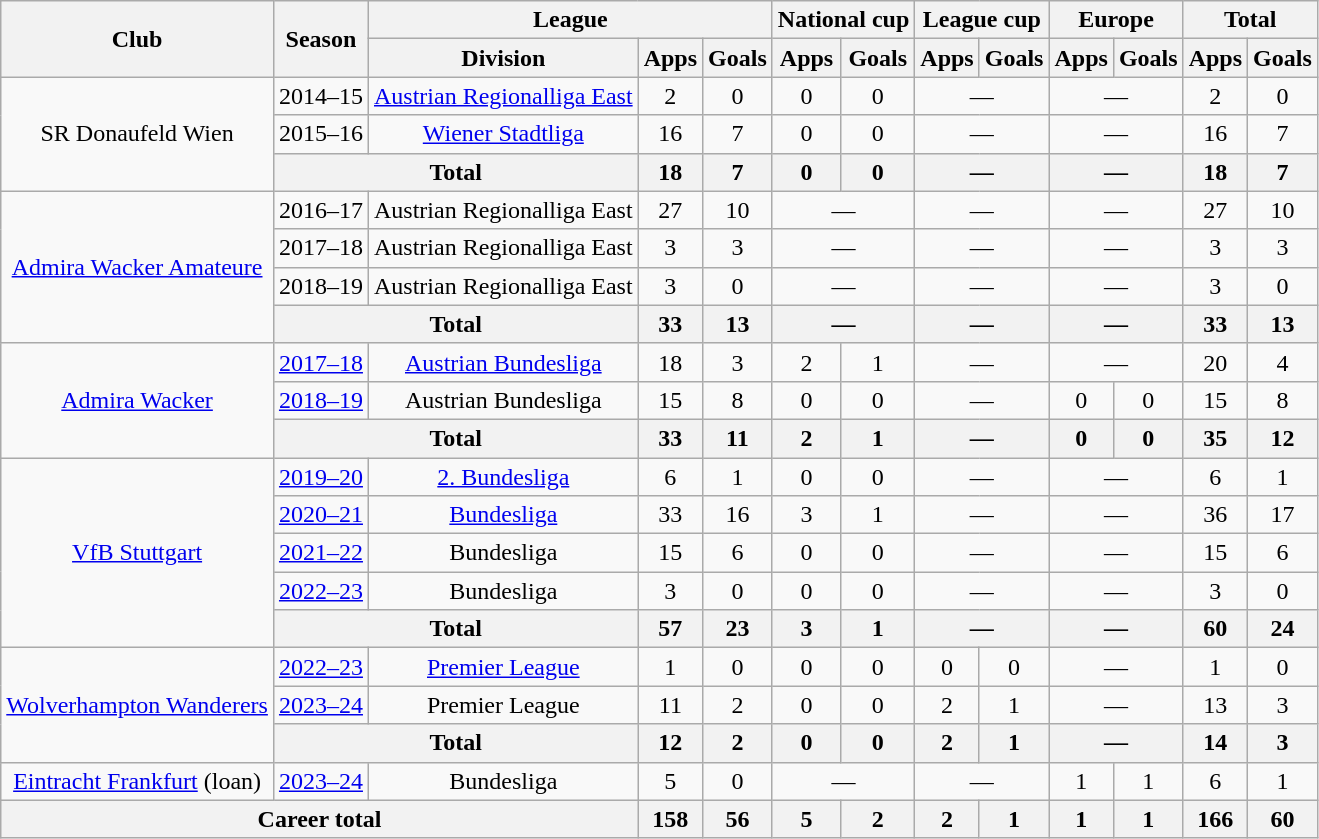<table class="wikitable" Style="text-align: center">
<tr>
<th rowspan="2">Club</th>
<th rowspan="2">Season</th>
<th colspan="3">League</th>
<th colspan="2">National cup</th>
<th colspan="2">League cup</th>
<th colspan="2">Europe</th>
<th colspan="2">Total</th>
</tr>
<tr>
<th>Division</th>
<th>Apps</th>
<th>Goals</th>
<th>Apps</th>
<th>Goals</th>
<th>Apps</th>
<th>Goals</th>
<th>Apps</th>
<th>Goals</th>
<th>Apps</th>
<th>Goals</th>
</tr>
<tr>
<td rowspan="3">SR Donaufeld Wien</td>
<td>2014–15</td>
<td><a href='#'>Austrian Regionalliga East</a></td>
<td>2</td>
<td>0</td>
<td>0</td>
<td>0</td>
<td colspan="2">—</td>
<td colspan="2">—</td>
<td>2</td>
<td>0</td>
</tr>
<tr>
<td>2015–16</td>
<td><a href='#'>Wiener Stadtliga</a></td>
<td>16</td>
<td>7</td>
<td>0</td>
<td>0</td>
<td colspan="2">—</td>
<td colspan="2">—</td>
<td>16</td>
<td>7</td>
</tr>
<tr>
<th colspan="2">Total</th>
<th>18</th>
<th>7</th>
<th>0</th>
<th>0</th>
<th colspan="2">—</th>
<th colspan="2">—</th>
<th>18</th>
<th>7</th>
</tr>
<tr>
<td rowspan="4"><a href='#'>Admira Wacker Amateure</a></td>
<td>2016–17</td>
<td>Austrian Regionalliga East</td>
<td>27</td>
<td>10</td>
<td colspan="2">—</td>
<td colspan="2">—</td>
<td colspan="2">—</td>
<td>27</td>
<td>10</td>
</tr>
<tr>
<td>2017–18</td>
<td>Austrian Regionalliga East</td>
<td>3</td>
<td>3</td>
<td colspan="2">—</td>
<td colspan="2">—</td>
<td colspan="2">—</td>
<td>3</td>
<td>3</td>
</tr>
<tr>
<td>2018–19</td>
<td>Austrian Regionalliga East</td>
<td>3</td>
<td>0</td>
<td colspan="2">—</td>
<td colspan="2">—</td>
<td colspan="2">—</td>
<td>3</td>
<td>0</td>
</tr>
<tr>
<th colspan="2">Total</th>
<th>33</th>
<th>13</th>
<th colspan="2">—</th>
<th colspan="2">—</th>
<th colspan="2">—</th>
<th>33</th>
<th>13</th>
</tr>
<tr>
<td rowspan="3"><a href='#'>Admira Wacker</a></td>
<td><a href='#'>2017–18</a></td>
<td><a href='#'>Austrian Bundesliga</a></td>
<td>18</td>
<td>3</td>
<td>2</td>
<td>1</td>
<td colspan="2">—</td>
<td colspan="2">—</td>
<td>20</td>
<td>4</td>
</tr>
<tr>
<td><a href='#'>2018–19</a></td>
<td>Austrian Bundesliga</td>
<td>15</td>
<td>8</td>
<td>0</td>
<td>0</td>
<td colspan="2">—</td>
<td>0</td>
<td>0</td>
<td>15</td>
<td>8</td>
</tr>
<tr>
<th colspan="2">Total</th>
<th>33</th>
<th>11</th>
<th>2</th>
<th>1</th>
<th colspan="2">—</th>
<th>0</th>
<th>0</th>
<th>35</th>
<th>12</th>
</tr>
<tr>
<td rowspan="5"><a href='#'>VfB Stuttgart</a></td>
<td><a href='#'>2019–20</a></td>
<td><a href='#'>2. Bundesliga</a></td>
<td>6</td>
<td>1</td>
<td>0</td>
<td>0</td>
<td colspan="2">—</td>
<td colspan="2">—</td>
<td>6</td>
<td>1</td>
</tr>
<tr>
<td><a href='#'>2020–21</a></td>
<td><a href='#'>Bundesliga</a></td>
<td>33</td>
<td>16</td>
<td>3</td>
<td>1</td>
<td colspan="2">—</td>
<td colspan="2">—</td>
<td>36</td>
<td>17</td>
</tr>
<tr>
<td><a href='#'>2021–22</a></td>
<td>Bundesliga</td>
<td>15</td>
<td>6</td>
<td>0</td>
<td>0</td>
<td colspan="2">—</td>
<td colspan="2">—</td>
<td>15</td>
<td>6</td>
</tr>
<tr>
<td><a href='#'>2022–23</a></td>
<td>Bundesliga</td>
<td>3</td>
<td>0</td>
<td>0</td>
<td>0</td>
<td colspan="2">—</td>
<td colspan="2">—</td>
<td>3</td>
<td>0</td>
</tr>
<tr>
<th colspan="2">Total</th>
<th>57</th>
<th>23</th>
<th>3</th>
<th>1</th>
<th colspan="2">—</th>
<th colspan="2">—</th>
<th>60</th>
<th>24</th>
</tr>
<tr>
<td rowspan="3"><a href='#'>Wolverhampton Wanderers</a></td>
<td><a href='#'>2022–23</a></td>
<td><a href='#'>Premier League</a></td>
<td>1</td>
<td>0</td>
<td>0</td>
<td>0</td>
<td>0</td>
<td>0</td>
<td colspan="2">—</td>
<td>1</td>
<td>0</td>
</tr>
<tr>
<td><a href='#'>2023–24</a></td>
<td>Premier League</td>
<td>11</td>
<td>2</td>
<td>0</td>
<td>0</td>
<td>2</td>
<td>1</td>
<td colspan="2">—</td>
<td>13</td>
<td>3</td>
</tr>
<tr>
<th colspan="2">Total</th>
<th>12</th>
<th>2</th>
<th>0</th>
<th>0</th>
<th>2</th>
<th>1</th>
<th colspan="2">—</th>
<th>14</th>
<th>3</th>
</tr>
<tr>
<td><a href='#'>Eintracht Frankfurt</a> (loan)</td>
<td><a href='#'>2023–24</a></td>
<td>Bundesliga</td>
<td>5</td>
<td>0</td>
<td colspan="2">—</td>
<td colspan="2">—</td>
<td>1</td>
<td>1</td>
<td>6</td>
<td>1</td>
</tr>
<tr>
<th colspan="3">Career total</th>
<th>158</th>
<th>56</th>
<th>5</th>
<th>2</th>
<th>2</th>
<th>1</th>
<th>1</th>
<th>1</th>
<th>166</th>
<th>60</th>
</tr>
</table>
